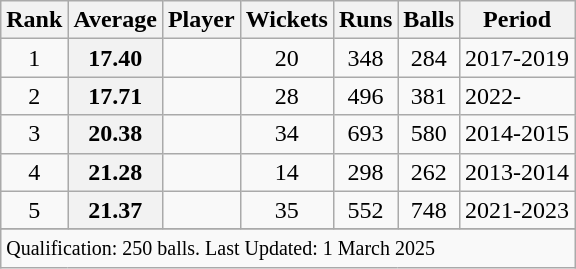<table class="wikitable">
<tr>
<th>Rank</th>
<th>Average</th>
<th>Player</th>
<th>Wickets</th>
<th>Runs</th>
<th>Balls</th>
<th>Period</th>
</tr>
<tr>
<td align=center>1</td>
<th scope=row style=text-align:center;>17.40</th>
<td></td>
<td align=center>20</td>
<td align=center>348</td>
<td align=center>284</td>
<td>2017-2019</td>
</tr>
<tr>
<td align="center">2</td>
<th scope="row" style="text-align:center;">17.71</th>
<td></td>
<td align="center">28</td>
<td align="center">496</td>
<td align="center">381</td>
<td>2022-</td>
</tr>
<tr>
<td align="center">3</td>
<th scope="row" style="text-align:center;">20.38</th>
<td></td>
<td align="center">34</td>
<td align="center">693</td>
<td align="center">580</td>
<td>2014-2015</td>
</tr>
<tr>
<td align="center">4</td>
<th scope="row" style="text-align:center;">21.28</th>
<td></td>
<td align="center">14</td>
<td align="center">298</td>
<td align="center">262</td>
<td>2013-2014</td>
</tr>
<tr>
<td align="center">5</td>
<th scope="row" style="text-align:center;">21.37</th>
<td></td>
<td align="center">35</td>
<td align="center">552</td>
<td align="center">748</td>
<td>2021-2023</td>
</tr>
<tr>
</tr>
<tr class=sortbottom>
<td colspan=7><small>Qualification: 250 balls. Last Updated: 1 March 2025</small></td>
</tr>
</table>
